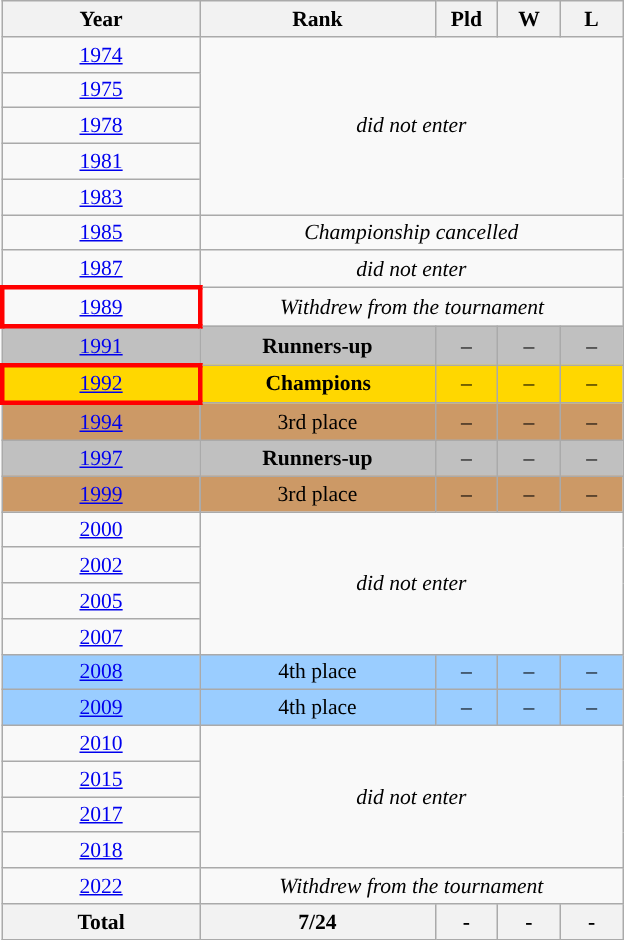<table class="wikitable" style="text-align: center;font-size:90%;">
<tr>
<th width=125>Year</th>
<th width=150>Rank</th>
<th width=35>Pld</th>
<th width=35>W</th>
<th width=35>L</th>
</tr>
<tr>
<td> <a href='#'>1974</a></td>
<td rowspan=5 colspan=4><em>did not enter</em></td>
</tr>
<tr>
<td> <a href='#'>1975</a></td>
</tr>
<tr>
<td> <a href='#'>1978</a></td>
</tr>
<tr>
<td> <a href='#'>1981</a></td>
</tr>
<tr>
<td> <a href='#'>1983</a></td>
</tr>
<tr>
<td> <a href='#'>1985</a></td>
<td rowspan=1 colspan=4><em>Championship cancelled</em></td>
</tr>
<tr>
<td> <a href='#'>1987</a></td>
<td rowspan=1 colspan=4><em>did not enter</em></td>
</tr>
<tr>
<td style="border: 3px solid red"> <a href='#'>1989</a></td>
<td colspan=4><em>Withdrew from the tournament</em></td>
</tr>
<tr bgcolor=silver>
<td> <a href='#'>1991</a></td>
<td><strong>Runners-up</strong></td>
<td>–</td>
<td>–</td>
<td>–</td>
</tr>
<tr bgcolor=gold>
<td style="border: 3px solid red"> <a href='#'>1992</a></td>
<td><strong>Champions</strong></td>
<td>–</td>
<td>–</td>
<td>–</td>
</tr>
<tr bgcolor="#cc9966">
<td> <a href='#'>1994</a></td>
<td>3rd place</td>
<td>–</td>
<td>–</td>
<td>–</td>
</tr>
<tr bgcolor=silver>
<td> <a href='#'>1997</a></td>
<td><strong>Runners-up</strong></td>
<td>–</td>
<td>–</td>
<td>–</td>
</tr>
<tr bgcolor="#cc9966">
<td> <a href='#'>1999</a></td>
<td>3rd place</td>
<td>–</td>
<td>–</td>
<td>–</td>
</tr>
<tr>
<td> <a href='#'>2000</a></td>
<td rowspan=4 colspan=4><em>did not enter</em></td>
</tr>
<tr>
<td> <a href='#'>2002</a></td>
</tr>
<tr>
<td> <a href='#'>2005</a></td>
</tr>
<tr>
<td> <a href='#'>2007</a></td>
</tr>
<tr bgcolor=#9acdff>
<td> <a href='#'>2008</a></td>
<td>4th place</td>
<td>–</td>
<td>–</td>
<td>–</td>
</tr>
<tr bgcolor=#9acdff>
<td> <a href='#'>2009</a></td>
<td>4th place</td>
<td>–</td>
<td>–</td>
<td>–</td>
</tr>
<tr>
<td> <a href='#'>2010</a></td>
<td rowspan=4 colspan=4><em>did not enter</em></td>
</tr>
<tr>
<td> <a href='#'>2015</a></td>
</tr>
<tr>
<td> <a href='#'>2017</a></td>
</tr>
<tr>
<td> <a href='#'>2018</a></td>
</tr>
<tr>
<td> <a href='#'>2022</a></td>
<td colspan=4><em>Withdrew from the tournament</em></td>
</tr>
<tr>
<th>Total</th>
<th>7/24</th>
<th>-</th>
<th>-</th>
<th>-</th>
</tr>
</table>
